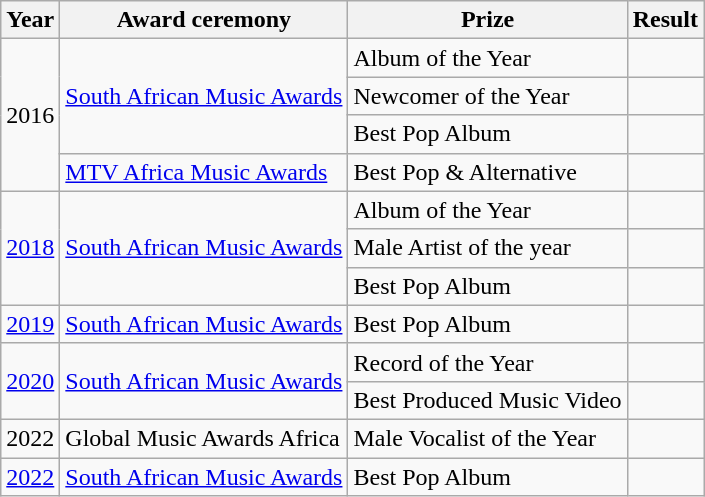<table class ="wikitable">
<tr>
<th>Year</th>
<th>Award ceremony</th>
<th>Prize</th>
<th>Result</th>
</tr>
<tr>
<td rowspan="4">2016</td>
<td rowspan="3"><a href='#'>South African Music Awards</a></td>
<td>Album of the Year</td>
<td></td>
</tr>
<tr>
<td>Newcomer of the Year</td>
<td></td>
</tr>
<tr>
<td>Best Pop Album</td>
<td></td>
</tr>
<tr>
<td><a href='#'>MTV Africa Music Awards</a></td>
<td>Best Pop & Alternative</td>
<td></td>
</tr>
<tr>
<td rowspan="3"><a href='#'>2018</a></td>
<td rowspan="3"><a href='#'>South African Music Awards</a></td>
<td>Album of the Year</td>
</tr>
<tr>
<td>Male Artist of the year</td>
<td></td>
</tr>
<tr>
<td>Best Pop Album</td>
<td></td>
</tr>
<tr>
<td><a href='#'>2019</a></td>
<td><a href='#'>South African Music Awards</a></td>
<td>Best Pop Album</td>
<td></td>
</tr>
<tr>
<td rowspan="2"><a href='#'>2020</a></td>
<td rowspan="2"><a href='#'>South African Music Awards</a></td>
<td>Record of the Year</td>
<td></td>
</tr>
<tr>
<td>Best Produced Music Video</td>
<td></td>
</tr>
<tr>
<td>2022</td>
<td>Global Music Awards Africa</td>
<td>Male Vocalist of the Year</td>
<td></td>
</tr>
<tr>
<td><a href='#'>2022</a></td>
<td><a href='#'>South African Music Awards</a></td>
<td>Best Pop Album</td>
<td></td>
</tr>
</table>
